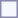<table style="border:1px solid #8888aa; background:#f7f8ff; padding:5px; font-size:95%; margin:0 12px 12px 0;">
</table>
